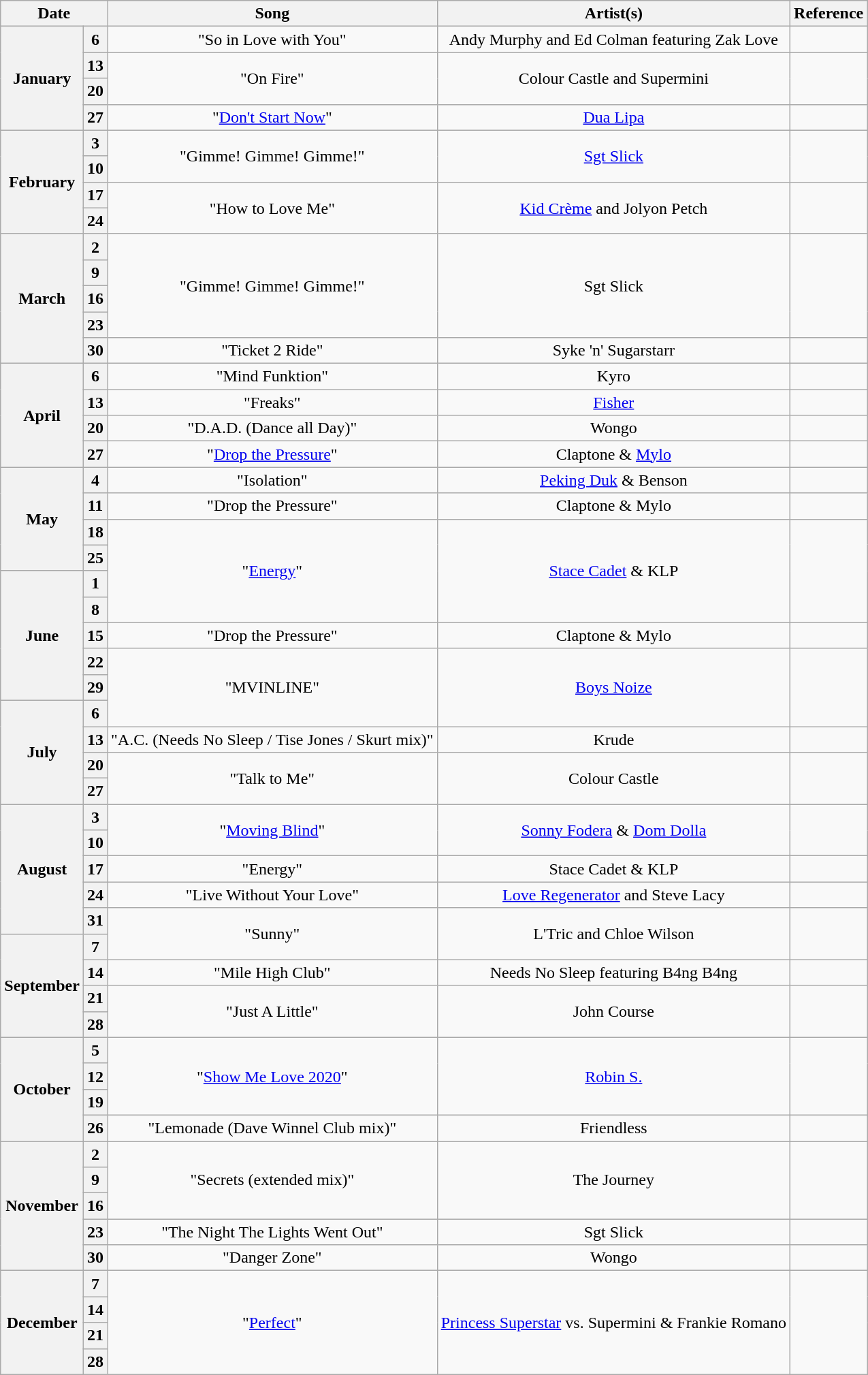<table class="wikitable">
<tr>
<th colspan="2">Date</th>
<th>Song</th>
<th>Artist(s)</th>
<th>Reference</th>
</tr>
<tr>
<th rowspan="4">January</th>
<th>6</th>
<td align="center">"So in Love with You"</td>
<td align="center">Andy Murphy and Ed Colman featuring Zak Love</td>
<td align="center"></td>
</tr>
<tr>
<th>13</th>
<td align="center" rowspan="2">"On Fire"</td>
<td align="center" rowspan="2">Colour Castle and Supermini</td>
<td align="center" rowspan="2"></td>
</tr>
<tr>
<th>20</th>
</tr>
<tr>
<th>27</th>
<td align="center">"<a href='#'>Don't Start Now</a>"</td>
<td align="center"><a href='#'>Dua Lipa</a></td>
<td align="center"></td>
</tr>
<tr>
<th rowspan="4">February</th>
<th>3</th>
<td align="center" rowspan="2">"Gimme! Gimme! Gimme!"</td>
<td align="center" rowspan="2"><a href='#'>Sgt Slick</a></td>
<td align="center" rowspan="2"></td>
</tr>
<tr>
<th>10</th>
</tr>
<tr>
<th>17</th>
<td align="center" rowspan="2">"How to Love Me"</td>
<td align="center" rowspan="2"><a href='#'>Kid Crème</a> and Jolyon Petch</td>
<td align="center" rowspan="2"></td>
</tr>
<tr>
<th>24</th>
</tr>
<tr>
<th rowspan="5">March</th>
<th>2</th>
<td align="center" rowspan="4">"Gimme! Gimme! Gimme!"</td>
<td align="center" rowspan="4">Sgt Slick</td>
<td align="center" rowspan="4"></td>
</tr>
<tr>
<th>9</th>
</tr>
<tr>
<th>16</th>
</tr>
<tr>
<th>23</th>
</tr>
<tr>
<th>30</th>
<td align="center">"Ticket 2 Ride"</td>
<td align="center">Syke 'n' Sugarstarr</td>
<td align="center"></td>
</tr>
<tr>
<th rowspan="4">April</th>
<th>6</th>
<td align="center">"Mind Funktion"</td>
<td align="center">Kyro</td>
<td align="center"></td>
</tr>
<tr>
<th>13</th>
<td align="center">"Freaks"</td>
<td align="center"><a href='#'>Fisher</a></td>
<td align="center"></td>
</tr>
<tr>
<th>20</th>
<td align="center">"D.A.D. (Dance all Day)"</td>
<td align="center">Wongo</td>
<td align="center"></td>
</tr>
<tr>
<th>27</th>
<td align="center">"<a href='#'>Drop the Pressure</a>"</td>
<td align="center">Claptone & <a href='#'>Mylo</a></td>
<td align="center"></td>
</tr>
<tr>
<th rowspan="4">May</th>
<th>4</th>
<td align="center">"Isolation"</td>
<td align="center"><a href='#'>Peking Duk</a> & Benson</td>
<td align="center"></td>
</tr>
<tr>
<th>11</th>
<td align="center">"Drop the Pressure"</td>
<td align="center">Claptone & Mylo</td>
<td align="center"></td>
</tr>
<tr>
<th>18</th>
<td align="center" rowspan="4">"<a href='#'>Energy</a>"</td>
<td align="center" rowspan="4"><a href='#'>Stace Cadet</a> & KLP</td>
<td align="center" rowspan="4"></td>
</tr>
<tr>
<th>25</th>
</tr>
<tr>
<th rowspan="5">June</th>
<th>1</th>
</tr>
<tr>
<th>8</th>
</tr>
<tr>
<th>15</th>
<td align="center">"Drop the Pressure"</td>
<td align="center">Claptone & Mylo</td>
<td align="center"></td>
</tr>
<tr>
<th>22</th>
<td align="center"rowspan="3">"MVINLINE"</td>
<td align="center"rowspan="3"><a href='#'>Boys Noize</a></td>
<td align="center"rowspan="3"></td>
</tr>
<tr>
<th>29</th>
</tr>
<tr>
<th rowspan="4">July</th>
<th>6</th>
</tr>
<tr>
<th>13</th>
<td align="center">"A.C. (Needs No Sleep / Tise Jones / Skurt mix)"</td>
<td align="center">Krude</td>
<td align="center"></td>
</tr>
<tr>
<th>20</th>
<td align="center" rowspan="2">"Talk to Me"</td>
<td align="center" rowspan="2">Colour Castle</td>
<td align="center" rowspan="2"></td>
</tr>
<tr>
<th>27</th>
</tr>
<tr>
<th rowspan="5">August</th>
<th>3</th>
<td align="center" rowspan="2">"<a href='#'>Moving Blind</a>"</td>
<td align="center" rowspan="2"><a href='#'>Sonny Fodera</a> & <a href='#'>Dom Dolla</a></td>
<td align="center" rowspan="2"></td>
</tr>
<tr>
<th>10</th>
</tr>
<tr>
<th>17</th>
<td align="center">"Energy"</td>
<td align="center">Stace Cadet & KLP</td>
<td align="center"></td>
</tr>
<tr>
<th>24</th>
<td align="center">"Live Without Your Love"</td>
<td align="center"><a href='#'>Love Regenerator</a> and Steve Lacy</td>
<td align="center"></td>
</tr>
<tr>
<th>31</th>
<td align="center" rowspan="2">"Sunny"</td>
<td align="center" rowspan="2">L'Tric and Chloe Wilson</td>
<td align="center" rowspan="2"></td>
</tr>
<tr>
<th rowspan="4">September</th>
<th>7</th>
</tr>
<tr>
<th>14</th>
<td align="center">"Mile High Club"</td>
<td align="center">Needs No Sleep featuring B4ng B4ng</td>
<td align="center"></td>
</tr>
<tr>
<th>21</th>
<td align="center" rowspan="2">"Just A Little"</td>
<td align="center" rowspan="2">John Course</td>
<td align="center" rowspan="2"></td>
</tr>
<tr>
<th>28</th>
</tr>
<tr>
<th rowspan="4">October</th>
<th>5</th>
<td align="center" rowspan="3">"<a href='#'>Show Me Love 2020</a>"</td>
<td align="center" rowspan="3"><a href='#'>Robin S.</a></td>
<td align="center" rowspan="3"></td>
</tr>
<tr>
<th>12</th>
</tr>
<tr>
<th>19</th>
</tr>
<tr>
<th>26</th>
<td align="center">"Lemonade (Dave Winnel Club mix)"</td>
<td align="center">Friendless</td>
<td align="center"></td>
</tr>
<tr>
<th rowspan="5">November</th>
<th>2</th>
<td align="center" rowspan="3">"Secrets (extended mix)"</td>
<td align="center" rowspan="3">The Journey</td>
<td align="center" rowspan="3"></td>
</tr>
<tr>
<th>9</th>
</tr>
<tr>
<th>16</th>
</tr>
<tr>
<th>23</th>
<td align="center">"The Night The Lights Went Out"</td>
<td align="center">Sgt Slick</td>
<td align="center"></td>
</tr>
<tr>
<th>30</th>
<td align="center">"Danger Zone"</td>
<td align="center">Wongo</td>
<td align="center"></td>
</tr>
<tr>
<th rowspan="4">December</th>
<th>7</th>
<td align="center" rowspan="4">"<a href='#'>Perfect</a>"</td>
<td align="center" rowspan="4"><a href='#'>Princess Superstar</a> vs. Supermini & Frankie Romano</td>
<td align="center" rowspan="4"></td>
</tr>
<tr>
<th>14</th>
</tr>
<tr>
<th>21</th>
</tr>
<tr>
<th>28</th>
</tr>
</table>
